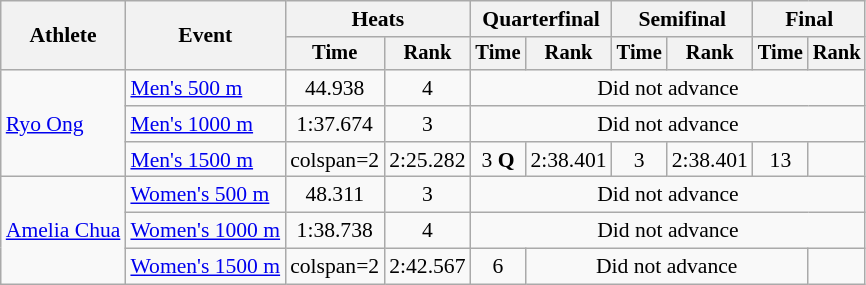<table class="wikitable" style="font-size:90%">
<tr>
<th rowspan=2>Athlete</th>
<th rowspan=2>Event</th>
<th colspan=2>Heats</th>
<th colspan=2>Quarterfinal</th>
<th colspan=2>Semifinal</th>
<th colspan=2>Final</th>
</tr>
<tr style="font-size:95%">
<th>Time</th>
<th>Rank</th>
<th>Time</th>
<th>Rank</th>
<th>Time</th>
<th>Rank</th>
<th>Time</th>
<th>Rank</th>
</tr>
<tr align=center>
<td align=left rowspan=3><a href='#'>Ryo Ong</a></td>
<td align=left><a href='#'>Men's 500 m</a></td>
<td>44.938</td>
<td>4</td>
<td colspan=6>Did not advance</td>
</tr>
<tr align=center>
<td align=left><a href='#'>Men's 1000 m</a></td>
<td>1:37.674</td>
<td>3</td>
<td colspan=6>Did not advance</td>
</tr>
<tr align=center>
<td align=left><a href='#'>Men's 1500 m</a></td>
<td>colspan=2 </td>
<td>2:25.282</td>
<td>3 <strong>Q</strong></td>
<td>2:38.401</td>
<td>3 <strong></strong></td>
<td>2:38.401</td>
<td>13</td>
</tr>
<tr align=center>
<td align=left rowspan=3><a href='#'>Amelia Chua</a></td>
<td align=left><a href='#'>Women's 500 m</a></td>
<td>48.311</td>
<td>3</td>
<td colspan=6>Did not advance</td>
</tr>
<tr align=center>
<td align=left><a href='#'>Women's 1000 m</a></td>
<td>1:38.738</td>
<td>4</td>
<td colspan=6>Did not advance</td>
</tr>
<tr align=center>
<td align=left><a href='#'>Women's 1500 m</a></td>
<td>colspan=2 </td>
<td>2:42.567</td>
<td>6</td>
<td colspan=4>Did not advance</td>
</tr>
</table>
